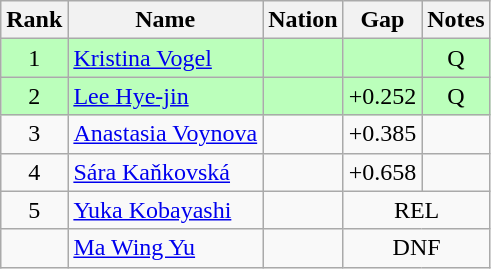<table class="wikitable sortable" style="text-align:center">
<tr>
<th>Rank</th>
<th>Name</th>
<th>Nation</th>
<th>Gap</th>
<th>Notes</th>
</tr>
<tr bgcolor=bbffbb>
<td>1</td>
<td align=left><a href='#'>Kristina Vogel</a></td>
<td align=left></td>
<td></td>
<td>Q</td>
</tr>
<tr bgcolor=bbffbb>
<td>2</td>
<td align=left><a href='#'>Lee Hye-jin</a></td>
<td align=left></td>
<td>+0.252</td>
<td>Q</td>
</tr>
<tr>
<td>3</td>
<td align=left><a href='#'>Anastasia Voynova</a></td>
<td align=left></td>
<td>+0.385</td>
<td></td>
</tr>
<tr>
<td>4</td>
<td align=left><a href='#'>Sára Kaňkovská</a></td>
<td align=left></td>
<td>+0.658</td>
<td></td>
</tr>
<tr>
<td>5</td>
<td align=left><a href='#'>Yuka Kobayashi</a></td>
<td align=left></td>
<td colspan=2>REL</td>
</tr>
<tr>
<td></td>
<td align=left><a href='#'>Ma Wing Yu</a></td>
<td align=left></td>
<td colspan=2>DNF</td>
</tr>
</table>
